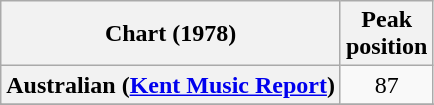<table class="wikitable sortable plainrowheaders">
<tr>
<th scope="col">Chart (1978)</th>
<th scope="col">Peak<br>position</th>
</tr>
<tr>
<th scope="row">Australian (<a href='#'>Kent Music Report</a>)</th>
<td align="center">87</td>
</tr>
<tr>
</tr>
<tr>
</tr>
<tr>
</tr>
<tr>
</tr>
</table>
